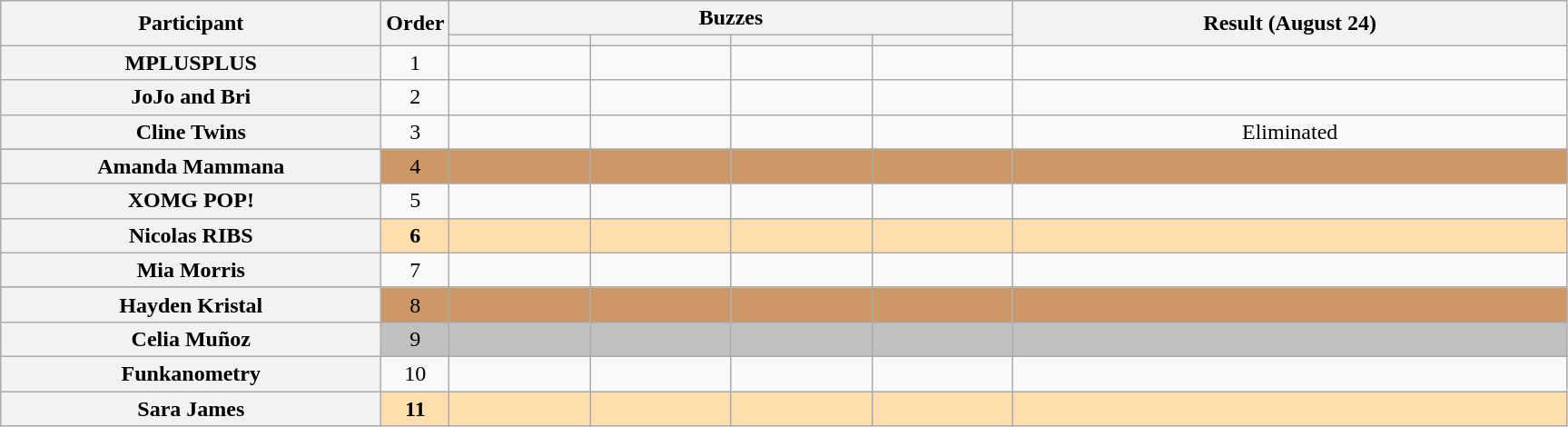<table class="wikitable plainrowheaders sortable" style="text-align:center;">
<tr>
<th scope="col" rowspan="2" class="unsortable" style="width:17em;">Participant</th>
<th scope="col" rowspan="2" style="width:1em;">Order</th>
<th scope="col" colspan="4" class="unsortable" style="width:24em;">Buzzes</th>
<th scope="col" rowspan="2" style="width:25em;">Result (August 24)</th>
</tr>
<tr>
<th scope="col" class="unsortable" style="width:6em;"></th>
<th scope="col" class="unsortable" style="width:6em;"></th>
<th scope="col" class="unsortable" style="width:6em;"></th>
<th scope="col" class="unsortable" style="width:6em;"></th>
</tr>
<tr>
<th scope="row">MPLUSPLUS</th>
<td>1</td>
<td style="text-align:center;"></td>
<td style="text-align:center;"></td>
<td style="text-align:center;"></td>
<td style="text-align:center;"></td>
<td></td>
</tr>
<tr>
<th scope="row">JoJo and Bri</th>
<td>2</td>
<td style="text-align:center;"></td>
<td style="text-align:center;"></td>
<td style="text-align:center;"></td>
<td style="text-align:center;"></td>
<td></td>
</tr>
<tr>
<th scope="row">Cline Twins</th>
<td>3</td>
<td style="text-align:center;"></td>
<td style="text-align:center;"></td>
<td style="text-align:center;"></td>
<td style="text-align:center;"></td>
<td>Eliminated</td>
</tr>
<tr bgcolor=#c96>
<th scope="row">Amanda Mammana</th>
<td>4</td>
<td style="text-align:center;"></td>
<td style="text-align:center;"></td>
<td style="text-align:center;"></td>
<td style="text-align:center;"></td>
<td></td>
</tr>
<tr>
<th scope="row">XOMG POP!</th>
<td>5</td>
<td style="text-align:center;"></td>
<td style="text-align:center;"></td>
<td style="text-align:center;"></td>
<td style="text-align:center;"></td>
<td></td>
</tr>
<tr bgcolor=NavajoWhite>
<th scope="row"><strong>Nicolas RIBS</strong></th>
<td><strong>6</strong></td>
<td style="text-align:center;"></td>
<td style="text-align:center;"></td>
<td style="text-align:center;"></td>
<td style="text-align:center;"></td>
<td><strong></strong></td>
</tr>
<tr>
<th scope="row">Mia Morris</th>
<td>7</td>
<td style="text-align:center;"></td>
<td style="text-align:center;"></td>
<td style="text-align:center;"></td>
<td style="text-align:center;"></td>
<td></td>
</tr>
<tr bgcolor=#c96>
<th scope="row">Hayden Kristal</th>
<td>8</td>
<td style="text-align:center;"></td>
<td style="text-align:center;"></td>
<td style="text-align:center;"></td>
<td style="text-align:center;"></td>
<td></td>
</tr>
<tr bgcolor=silver>
<th scope="row">Celia Muñoz </th>
<td>9</td>
<td style="text-align:center;"></td>
<td style="text-align:center;"></td>
<td style="text-align:center;"></td>
<td style="text-align:center;"></td>
<td></td>
</tr>
<tr>
<th scope="row">Funkanometry</th>
<td>10</td>
<td style="text-align:center;"></td>
<td style="text-align:center;"></td>
<td style="text-align:center;"></td>
<td style="text-align:center;"></td>
<td></td>
</tr>
<tr bgcolor=NavajoWhite>
<th scope="row"><strong>Sara James</strong></th>
<td><strong>11</strong></td>
<td style="text-align:center;"></td>
<td style="text-align:center;"></td>
<td style="text-align:center;"></td>
<td style="text-align:center;"></td>
<td><strong></strong></td>
</tr>
</table>
